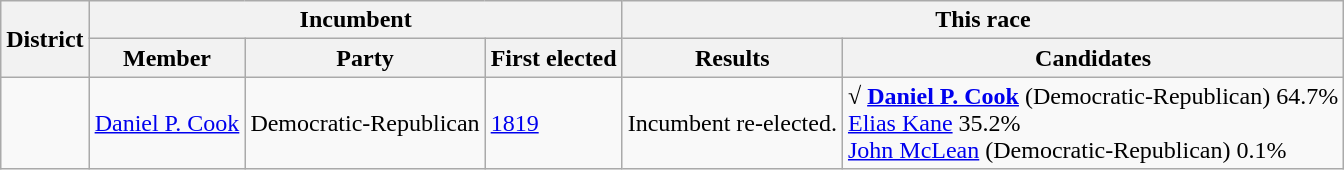<table class=wikitable>
<tr>
<th rowspan=2>District</th>
<th colspan=3>Incumbent</th>
<th colspan=2>This race</th>
</tr>
<tr>
<th>Member</th>
<th>Party</th>
<th>First elected</th>
<th>Results</th>
<th>Candidates</th>
</tr>
<tr>
<td></td>
<td><a href='#'>Daniel P. Cook</a></td>
<td>Democratic-Republican</td>
<td><a href='#'>1819</a></td>
<td>Incumbent re-elected.</td>
<td nowrap><strong>√ <a href='#'>Daniel P. Cook</a></strong> (Democratic-Republican) 64.7%<br><a href='#'>Elias Kane</a> 35.2%<br><a href='#'>John McLean</a> (Democratic-Republican) 0.1%</td>
</tr>
</table>
